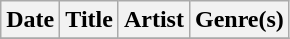<table class="wikitable" style="text-align: left;">
<tr>
<th>Date</th>
<th>Title</th>
<th>Artist</th>
<th>Genre(s)</th>
</tr>
<tr>
</tr>
</table>
